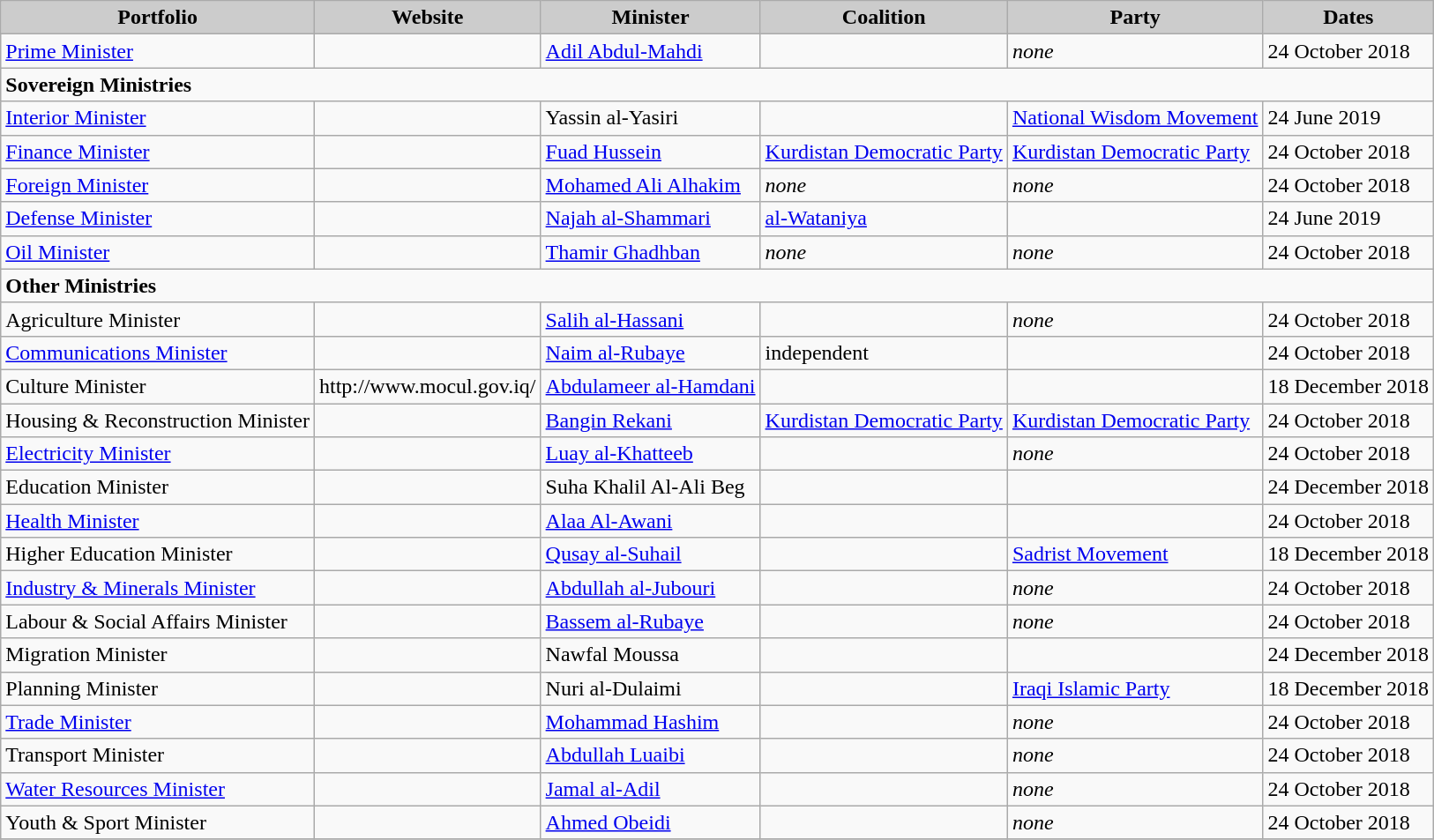<table class="wikitable">
<tr>
<th colspan=1 style="background-color:#CCCCCC">Portfolio</th>
<th colspan=1 style="background-color:#CCCCCC">Website</th>
<th colspan=1 style="background-color:#CCCCCC">Minister</th>
<th colspan=1 style="background-color:#CCCCCC">Coalition</th>
<th colspan=1 style="background-color:#CCCCCC">Party</th>
<th colspan=1 style="background-color:#CCCCCC">Dates</th>
</tr>
<tr>
<td><a href='#'>Prime Minister</a></td>
<td></td>
<td><a href='#'>Adil Abdul-Mahdi</a></td>
<td></td>
<td><em>none</em></td>
<td>24 October 2018</td>
</tr>
<tr>
<td colspan=6><strong>Sovereign Ministries</strong></td>
</tr>
<tr>
<td><a href='#'>Interior Minister</a></td>
<td></td>
<td>Yassin al-Yasiri</td>
<td></td>
<td><a href='#'>National Wisdom Movement</a></td>
<td>24 June 2019</td>
</tr>
<tr>
<td><a href='#'>Finance Minister</a></td>
<td></td>
<td><a href='#'>Fuad Hussein</a></td>
<td><a href='#'>Kurdistan Democratic Party</a></td>
<td><a href='#'>Kurdistan Democratic Party</a></td>
<td>24 October 2018</td>
</tr>
<tr>
<td><a href='#'>Foreign Minister</a></td>
<td></td>
<td><a href='#'>Mohamed Ali Alhakim</a></td>
<td><em>none</em></td>
<td><em>none</em></td>
<td>24 October 2018</td>
</tr>
<tr>
<td><a href='#'>Defense Minister</a></td>
<td></td>
<td><a href='#'>Najah al-Shammari</a></td>
<td><a href='#'>al-Wataniya</a></td>
<td></td>
<td>24 June 2019</td>
</tr>
<tr>
<td><a href='#'>Oil Minister</a></td>
<td></td>
<td><a href='#'>Thamir Ghadhban</a></td>
<td><em>none</em></td>
<td><em>none</em></td>
<td>24 October 2018</td>
</tr>
<tr>
<td colspan=6><strong>Other Ministries</strong></td>
</tr>
<tr>
<td>Agriculture Minister</td>
<td></td>
<td><a href='#'>Salih al-Hassani</a></td>
<td></td>
<td><em>none</em></td>
<td>24 October 2018</td>
</tr>
<tr>
<td><a href='#'>Communications Minister</a></td>
<td><br></td>
<td><a href='#'>Naim al-Rubaye</a></td>
<td>independent</td>
<td></td>
<td>24 October 2018</td>
</tr>
<tr>
<td>Culture Minister</td>
<td>http://www.mocul.gov.iq/</td>
<td><a href='#'>Abdulameer al-Hamdani</a></td>
<td></td>
<td></td>
<td>18 December 2018</td>
</tr>
<tr>
<td>Housing & Reconstruction Minister</td>
<td></td>
<td><a href='#'>Bangin Rekani</a></td>
<td><a href='#'>Kurdistan Democratic Party</a></td>
<td><a href='#'>Kurdistan Democratic Party</a></td>
<td>24 October 2018</td>
</tr>
<tr>
<td><a href='#'>Electricity Minister</a></td>
<td></td>
<td><a href='#'>Luay al-Khatteeb</a></td>
<td></td>
<td><em>none</em></td>
<td>24 October 2018</td>
</tr>
<tr>
<td>Education Minister</td>
<td></td>
<td>Suha Khalil Al-Ali Beg</td>
<td></td>
<td></td>
<td>24 December 2018</td>
</tr>
<tr>
<td><a href='#'>Health Minister</a></td>
<td></td>
<td><a href='#'>Alaa Al-Awani</a></td>
<td></td>
<td></td>
<td>24 October 2018</td>
</tr>
<tr>
<td>Higher Education Minister</td>
<td></td>
<td><a href='#'>Qusay al-Suhail</a></td>
<td></td>
<td><a href='#'>Sadrist Movement</a></td>
<td>18 December 2018</td>
</tr>
<tr>
<td><a href='#'>Industry & Minerals Minister</a></td>
<td></td>
<td><a href='#'>Abdullah al-Jubouri</a></td>
<td></td>
<td><em>none</em></td>
<td>24 October 2018</td>
</tr>
<tr>
<td>Labour & Social Affairs Minister</td>
<td></td>
<td><a href='#'>Bassem al-Rubaye</a></td>
<td></td>
<td><em>none</em></td>
<td>24 October 2018</td>
</tr>
<tr>
<td>Migration Minister</td>
<td></td>
<td>Nawfal Moussa</td>
<td></td>
<td></td>
<td>24 December 2018</td>
</tr>
<tr>
<td>Planning Minister</td>
<td></td>
<td>Nuri al-Dulaimi</td>
<td></td>
<td><a href='#'>Iraqi Islamic Party</a></td>
<td>18 December 2018</td>
</tr>
<tr>
<td><a href='#'>Trade Minister</a></td>
<td> </td>
<td><a href='#'>Mohammad Hashim</a></td>
<td></td>
<td><em>none</em></td>
<td>24 October 2018</td>
</tr>
<tr>
<td>Transport Minister</td>
<td></td>
<td><a href='#'>Abdullah Luaibi</a></td>
<td></td>
<td><em>none</em></td>
<td>24 October 2018</td>
</tr>
<tr>
<td><a href='#'>Water Resources Minister</a></td>
<td></td>
<td><a href='#'>Jamal al-Adil</a></td>
<td></td>
<td><em>none</em></td>
<td>24 October 2018</td>
</tr>
<tr>
<td>Youth & Sport Minister</td>
<td></td>
<td><a href='#'>Ahmed Obeidi</a></td>
<td></td>
<td><em>none</em></td>
<td>24 October 2018</td>
</tr>
<tr>
</tr>
</table>
